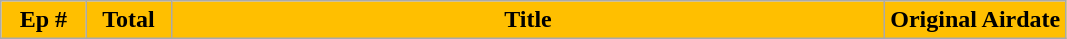<table class="wikitable plainrowheaders">
<tr>
<th style="background:#FFBF00; width:8%;"><span>Ep #</span></th>
<th style="background:#FFBF00; width:8%;"><span>Total</span></th>
<th style="background:#FFBF00"><span>Title</span></th>
<th style="background:#FFBF00; width:17%;"><span>Original Airdate</span><br>


























</th>
</tr>
</table>
